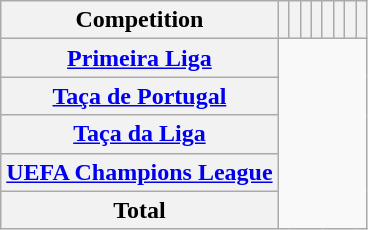<table class="wikitable sortable plainrowheaders" style="text-align:center;">
<tr>
<th scope=col>Competition</th>
<th scope=col></th>
<th scope=col></th>
<th scope=col></th>
<th scope=col></th>
<th scope=col></th>
<th scope=col></th>
<th scope=col></th>
<th scope=col></th>
</tr>
<tr>
<th scope=row align=left><a href='#'>Primeira Liga</a><br></th>
</tr>
<tr>
<th scope=row align=left><a href='#'>Taça de Portugal</a><br></th>
</tr>
<tr>
<th scope=row align=left><a href='#'>Taça da Liga</a><br></th>
</tr>
<tr>
<th scope=row align=left><a href='#'>UEFA Champions League</a><br></th>
</tr>
<tr>
<th scope=row>Total<br></th>
</tr>
</table>
